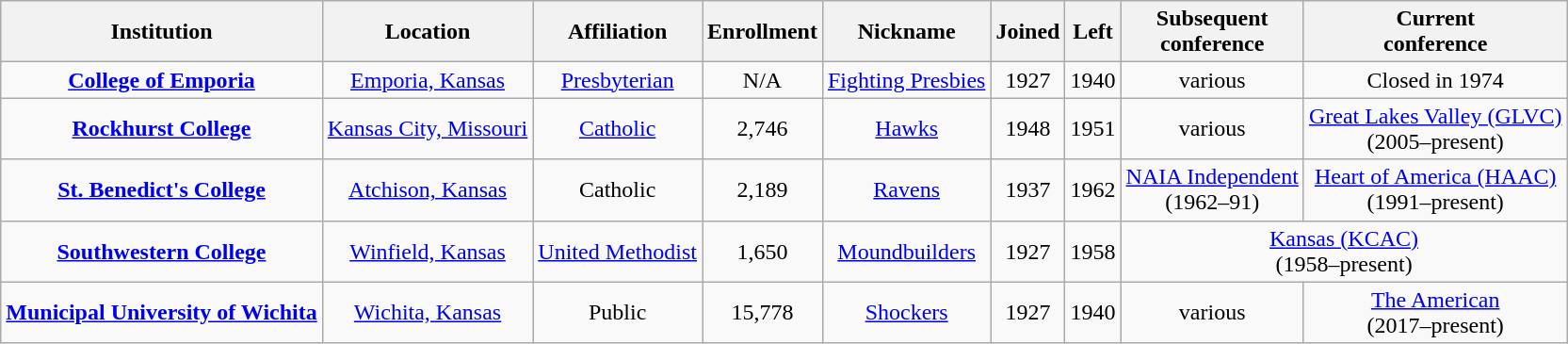<table class="wikitable sortable" style="text-align:center">
<tr>
<th>Institution</th>
<th>Location</th>
<th>Affiliation</th>
<th>Enrollment</th>
<th>Nickname</th>
<th>Joined</th>
<th>Left</th>
<th>Subsequent<br>conference</th>
<th>Current<br>conference</th>
</tr>
<tr>
<td><strong><a href='#'>College of Emporia</a></strong></td>
<td><a href='#'>Emporia, Kansas</a></td>
<td><a href='#'>Presbyterian</a></td>
<td>N/A</td>
<td><a href='#'>Fighting Presbies</a></td>
<td>1927</td>
<td>1940</td>
<td>various</td>
<td>Closed in 1974</td>
</tr>
<tr>
<td><strong><a href='#'>Rockhurst College</a></strong></td>
<td><a href='#'>Kansas City, Missouri</a></td>
<td><a href='#'>Catholic</a><br></td>
<td>2,746</td>
<td><a href='#'>Hawks</a></td>
<td>1948</td>
<td>1951</td>
<td>various</td>
<td><a href='#'>Great Lakes Valley (GLVC)</a><br>(2005–present)</td>
</tr>
<tr>
<td><strong><a href='#'>St. Benedict's College</a></strong></td>
<td><a href='#'>Atchison, Kansas</a></td>
<td>Catholic<br></td>
<td>2,189</td>
<td><a href='#'>Ravens</a></td>
<td>1937</td>
<td>1962</td>
<td><a href='#'>NAIA Independent</a><br>(1962–91)</td>
<td><a href='#'>Heart of America (HAAC)</a><br>(1991–present)</td>
</tr>
<tr>
<td><strong><a href='#'>Southwestern College</a></strong></td>
<td><a href='#'>Winfield, Kansas</a></td>
<td><a href='#'>United Methodist</a></td>
<td>1,650</td>
<td><a href='#'>Moundbuilders</a></td>
<td>1927</td>
<td>1958</td>
<td colspan="2"><a href='#'>Kansas (KCAC)</a><br>(1958–present)</td>
</tr>
<tr>
<td><strong><a href='#'>Municipal University of Wichita</a></strong></td>
<td><a href='#'>Wichita, Kansas</a></td>
<td>Public</td>
<td>15,778</td>
<td><a href='#'>Shockers</a></td>
<td>1927</td>
<td>1940</td>
<td>various</td>
<td><a href='#'>The American</a><br>(2017–present)</td>
</tr>
</table>
